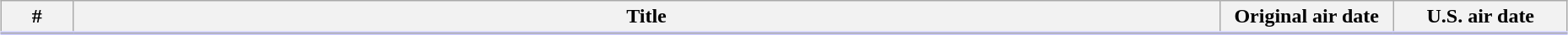<table class="wikitable" style="margin:auto; background:#FFF; width:98%;">
<tr style="border-bottom: 3px solid #CCF">
<th style="width: 50px;">#</th>
<th>Title</th>
<th style="width: 130px;">Original air date</th>
<th style="width: 130px;">U.S. air date</th>
</tr>
<tr>
</tr>
</table>
